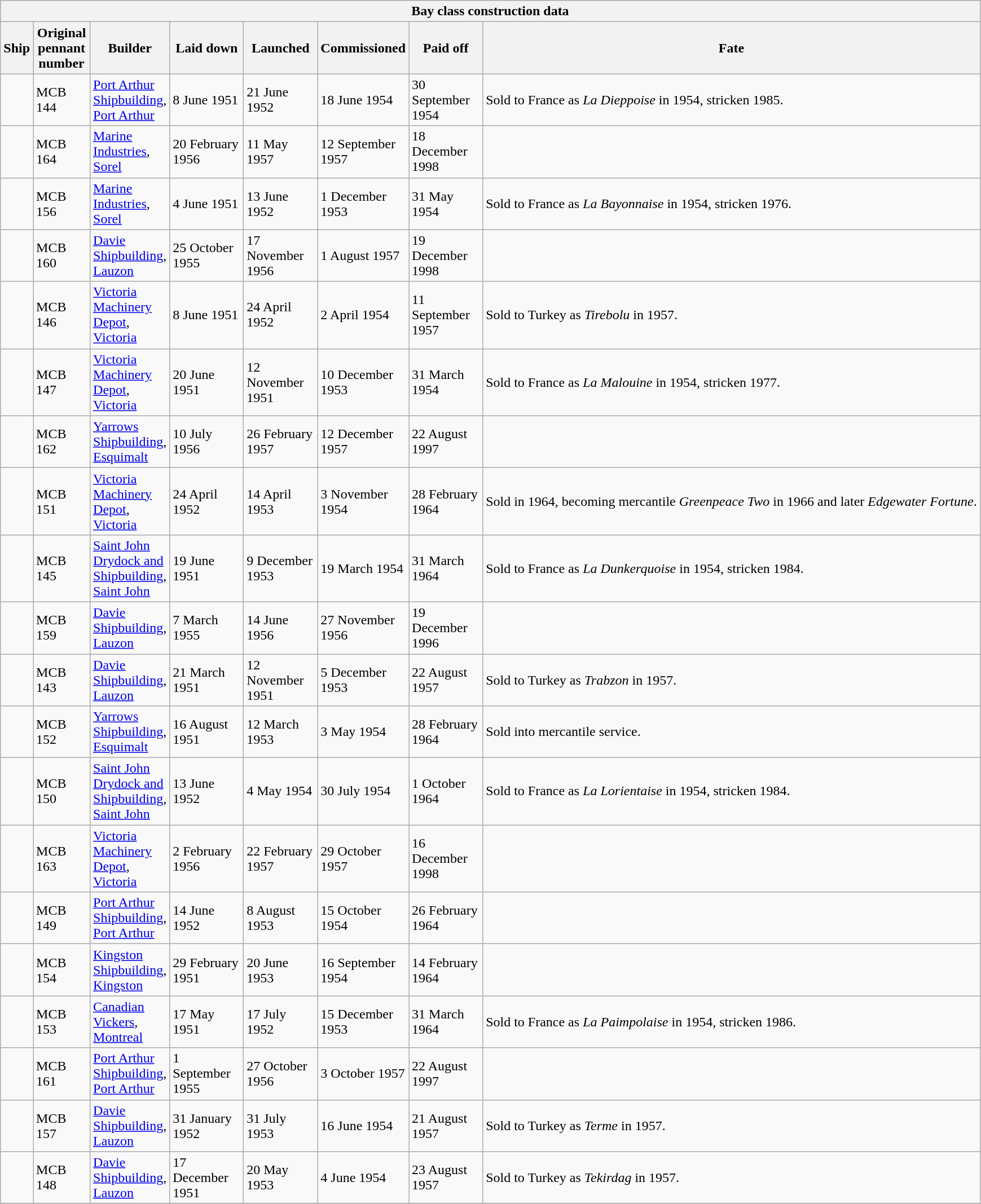<table class="wikitable">
<tr>
<th colspan="8" align="center">Bay class construction data </th>
</tr>
<tr>
<th scope="col">Ship</th>
<th scope="col" width = "60">Original pennant number</th>
<th scope="col" width = "80">Builder</th>
<th scope="col" width = "80">Laid down</th>
<th scope="col" width = "80">Launched</th>
<th scope="col" width = "80">Commissioned</th>
<th scope="col" width = "80">Paid off</th>
<th scope="col">Fate</th>
</tr>
<tr>
<td scope="row"></td>
<td>MCB 144</td>
<td><a href='#'>Port Arthur Shipbuilding</a>, <a href='#'>Port Arthur</a></td>
<td>8 June 1951</td>
<td>21 June 1952</td>
<td>18 June 1954</td>
<td>30 September 1954</td>
<td>Sold to France as <em>La Dieppoise</em> in 1954, stricken 1985.</td>
</tr>
<tr>
<td scope="row"></td>
<td>MCB 164</td>
<td><a href='#'>Marine Industries</a>, <a href='#'>Sorel</a></td>
<td>20 February 1956</td>
<td>11 May 1957</td>
<td>12 September 1957</td>
<td>18 December 1998</td>
<td></td>
</tr>
<tr>
<td scope="row"></td>
<td>MCB 156</td>
<td><a href='#'>Marine Industries</a>, <a href='#'>Sorel</a></td>
<td>4 June 1951</td>
<td>13 June 1952</td>
<td>1 December 1953</td>
<td>31 May 1954</td>
<td>Sold to France as <em>La Bayonnaise</em> in 1954, stricken 1976.</td>
</tr>
<tr>
<td scope="row"></td>
<td>MCB 160</td>
<td><a href='#'>Davie Shipbuilding</a>, <a href='#'>Lauzon</a></td>
<td>25 October 1955</td>
<td>17 November 1956</td>
<td>1 August 1957</td>
<td>19 December 1998</td>
<td></td>
</tr>
<tr>
<td scope="row"></td>
<td>MCB 146</td>
<td><a href='#'>Victoria Machinery Depot</a>, <a href='#'>Victoria</a></td>
<td>8 June 1951</td>
<td>24 April 1952</td>
<td>2 April 1954</td>
<td>11 September 1957</td>
<td>Sold to Turkey as <em>Tirebolu</em> in 1957.</td>
</tr>
<tr>
<td scope="row"></td>
<td>MCB 147</td>
<td><a href='#'>Victoria Machinery Depot</a>, <a href='#'>Victoria</a></td>
<td>20 June 1951</td>
<td>12 November 1951</td>
<td>10 December 1953</td>
<td>31 March 1954</td>
<td>Sold to France as <em>La Malouine</em> in 1954, stricken 1977.</td>
</tr>
<tr>
<td scope="row"></td>
<td>MCB 162</td>
<td><a href='#'>Yarrows Shipbuilding</a>, <a href='#'>Esquimalt</a></td>
<td>10 July 1956</td>
<td>26 February 1957</td>
<td>12 December 1957</td>
<td>22 August 1997</td>
<td></td>
</tr>
<tr>
<td scope="row"></td>
<td>MCB 151</td>
<td><a href='#'>Victoria Machinery Depot</a>, <a href='#'>Victoria</a></td>
<td>24 April 1952</td>
<td>14 April 1953</td>
<td>3 November 1954</td>
<td>28 February 1964</td>
<td>Sold in 1964, becoming mercantile <em>Greenpeace Two</em> in 1966 and later <em>Edgewater Fortune</em>.</td>
</tr>
<tr>
<td scope="row"></td>
<td>MCB 145</td>
<td><a href='#'>Saint John Drydock and Shipbuilding</a>, <a href='#'>Saint John</a></td>
<td>19 June 1951</td>
<td>9 December 1953</td>
<td>19 March 1954</td>
<td>31 March 1964</td>
<td>Sold to France as <em>La Dunkerquoise</em> in 1954, stricken 1984.</td>
</tr>
<tr>
<td scope="row"></td>
<td>MCB 159</td>
<td><a href='#'>Davie Shipbuilding</a>, <a href='#'>Lauzon</a></td>
<td>7 March 1955</td>
<td>14 June 1956</td>
<td>27 November 1956</td>
<td>19 December 1996</td>
<td></td>
</tr>
<tr>
<td scope="row"></td>
<td>MCB 143</td>
<td><a href='#'>Davie Shipbuilding</a>, <a href='#'>Lauzon</a></td>
<td>21 March 1951</td>
<td>12 November 1951</td>
<td>5 December 1953</td>
<td>22 August 1957</td>
<td>Sold to Turkey as <em>Trabzon</em> in 1957.</td>
</tr>
<tr>
<td scope="row"></td>
<td>MCB 152</td>
<td><a href='#'>Yarrows Shipbuilding</a>, <a href='#'>Esquimalt</a></td>
<td>16 August 1951</td>
<td>12 March 1953</td>
<td>3 May 1954</td>
<td>28 February 1964</td>
<td>Sold into mercantile service.</td>
</tr>
<tr>
<td scope="row"></td>
<td>MCB 150</td>
<td><a href='#'>Saint John Drydock and Shipbuilding</a>, <a href='#'>Saint John</a></td>
<td>13 June 1952</td>
<td>4 May 1954</td>
<td>30 July 1954</td>
<td>1 October 1964</td>
<td>Sold to France as <em>La Lorientaise</em> in 1954, stricken 1984.</td>
</tr>
<tr>
<td scope="row"></td>
<td>MCB 163</td>
<td><a href='#'>Victoria Machinery Depot</a>, <a href='#'>Victoria</a></td>
<td>2 February 1956</td>
<td>22 February 1957</td>
<td>29 October 1957</td>
<td>16 December 1998</td>
<td></td>
</tr>
<tr>
<td scope="row"></td>
<td>MCB 149</td>
<td><a href='#'>Port Arthur Shipbuilding</a>, <a href='#'>Port Arthur</a></td>
<td>14 June 1952</td>
<td>8 August 1953</td>
<td>15 October 1954</td>
<td>26 February 1964</td>
<td></td>
</tr>
<tr>
<td scope="row"></td>
<td>MCB 154</td>
<td><a href='#'>Kingston Shipbuilding</a>, <a href='#'>Kingston</a></td>
<td>29 February 1951</td>
<td>20 June 1953</td>
<td>16 September 1954</td>
<td>14 February 1964</td>
<td></td>
</tr>
<tr>
<td scope="row"></td>
<td>MCB 153</td>
<td><a href='#'>Canadian Vickers</a>, <a href='#'>Montreal</a></td>
<td>17 May 1951</td>
<td>17 July 1952</td>
<td>15 December 1953</td>
<td>31 March 1964</td>
<td>Sold to France as <em>La Paimpolaise</em> in 1954, stricken 1986.</td>
</tr>
<tr>
<td scope="row"></td>
<td>MCB 161</td>
<td><a href='#'>Port Arthur Shipbuilding</a>, <a href='#'>Port Arthur</a></td>
<td>1 September 1955</td>
<td>27 October 1956</td>
<td>3 October 1957</td>
<td>22 August 1997</td>
<td></td>
</tr>
<tr>
<td scope="row"></td>
<td>MCB 157</td>
<td><a href='#'>Davie Shipbuilding</a>, <a href='#'>Lauzon</a></td>
<td>31 January 1952</td>
<td>31 July 1953</td>
<td>16 June 1954</td>
<td>21 August 1957</td>
<td>Sold to Turkey as <em>Terme</em> in 1957.</td>
</tr>
<tr>
<td scope="row"></td>
<td>MCB 148</td>
<td><a href='#'>Davie Shipbuilding</a>, <a href='#'>Lauzon</a></td>
<td>17 December 1951</td>
<td>20 May 1953</td>
<td>4 June 1954</td>
<td>23 August 1957</td>
<td>Sold to Turkey as <em>Tekirdag</em> in 1957.</td>
</tr>
<tr>
</tr>
</table>
